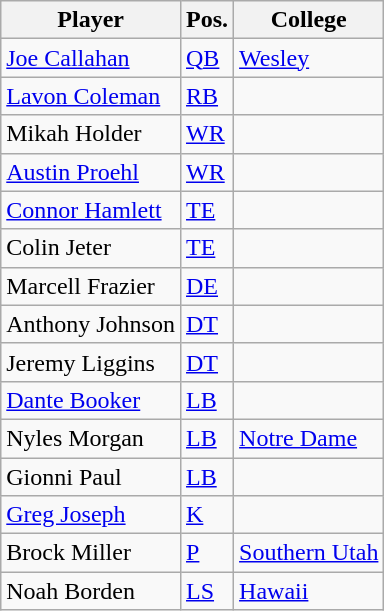<table class="wikitable sortable">
<tr>
<th>Player</th>
<th><abbr>Pos.</abbr></th>
<th><abbr>College</abbr></th>
</tr>
<tr>
<td><a href='#'>Joe Callahan</a></td>
<td><a href='#'>QB</a></td>
<td><a href='#'>Wesley</a></td>
</tr>
<tr>
<td><a href='#'>Lavon Coleman</a></td>
<td><a href='#'>RB</a></td>
<td></td>
</tr>
<tr>
<td>Mikah Holder</td>
<td><a href='#'>WR</a></td>
<td></td>
</tr>
<tr>
<td><a href='#'>Austin Proehl</a></td>
<td><a href='#'>WR</a></td>
<td></td>
</tr>
<tr>
<td><a href='#'>Connor Hamlett</a></td>
<td><a href='#'>TE</a></td>
<td></td>
</tr>
<tr>
<td>Colin Jeter</td>
<td><a href='#'>TE</a></td>
<td></td>
</tr>
<tr>
<td>Marcell Frazier</td>
<td><a href='#'>DE</a></td>
<td></td>
</tr>
<tr>
<td>Anthony Johnson</td>
<td><a href='#'>DT</a></td>
<td></td>
</tr>
<tr>
<td>Jeremy Liggins</td>
<td><a href='#'>DT</a></td>
<td></td>
</tr>
<tr>
<td><a href='#'>Dante Booker</a></td>
<td><a href='#'>LB</a></td>
<td></td>
</tr>
<tr>
<td>Nyles Morgan</td>
<td><a href='#'>LB</a></td>
<td><a href='#'>Notre Dame</a></td>
</tr>
<tr>
<td>Gionni Paul</td>
<td><a href='#'>LB</a></td>
<td></td>
</tr>
<tr>
<td><a href='#'>Greg Joseph</a></td>
<td><a href='#'>K</a></td>
<td></td>
</tr>
<tr>
<td>Brock Miller</td>
<td><a href='#'>P</a></td>
<td><a href='#'>Southern Utah</a></td>
</tr>
<tr>
<td>Noah Borden</td>
<td><a href='#'>LS</a></td>
<td><a href='#'>Hawaii</a></td>
</tr>
</table>
